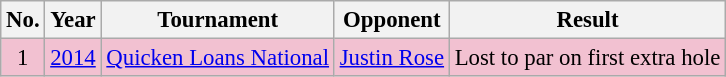<table class="wikitable" style="font-size:95%;">
<tr>
<th>No.</th>
<th>Year</th>
<th>Tournament</th>
<th>Opponent</th>
<th>Result</th>
</tr>
<tr style="background:#F2C1D1;">
<td align=center>1</td>
<td align=center><a href='#'>2014</a></td>
<td><a href='#'>Quicken Loans National</a></td>
<td> <a href='#'>Justin Rose</a></td>
<td>Lost to par on first extra hole</td>
</tr>
</table>
